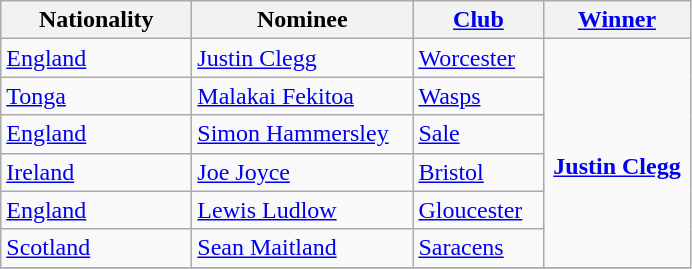<table class="wikitable">
<tr>
<th width=120>Nationality</th>
<th width=140>Nominee</th>
<th width=80><a href='#'>Club</a></th>
<th width=90><a href='#'>Winner</a></th>
</tr>
<tr>
<td> <a href='#'>England</a></td>
<td><a href='#'>Justin Clegg</a></td>
<td><a href='#'>Worcester</a></td>
<td rowspan=6 align=center><br><strong><a href='#'>Justin Clegg</a></strong></td>
</tr>
<tr>
<td> <a href='#'>Tonga</a></td>
<td><a href='#'>Malakai Fekitoa</a></td>
<td><a href='#'>Wasps</a></td>
</tr>
<tr>
<td> <a href='#'>England</a></td>
<td><a href='#'>Simon Hammersley</a></td>
<td><a href='#'>Sale</a></td>
</tr>
<tr>
<td> <a href='#'>Ireland</a></td>
<td><a href='#'>Joe Joyce</a></td>
<td><a href='#'>Bristol</a></td>
</tr>
<tr>
<td> <a href='#'>England</a></td>
<td><a href='#'>Lewis Ludlow</a></td>
<td><a href='#'>Gloucester</a></td>
</tr>
<tr>
<td> <a href='#'>Scotland</a></td>
<td><a href='#'>Sean Maitland</a></td>
<td><a href='#'>Saracens</a></td>
</tr>
<tr>
</tr>
</table>
